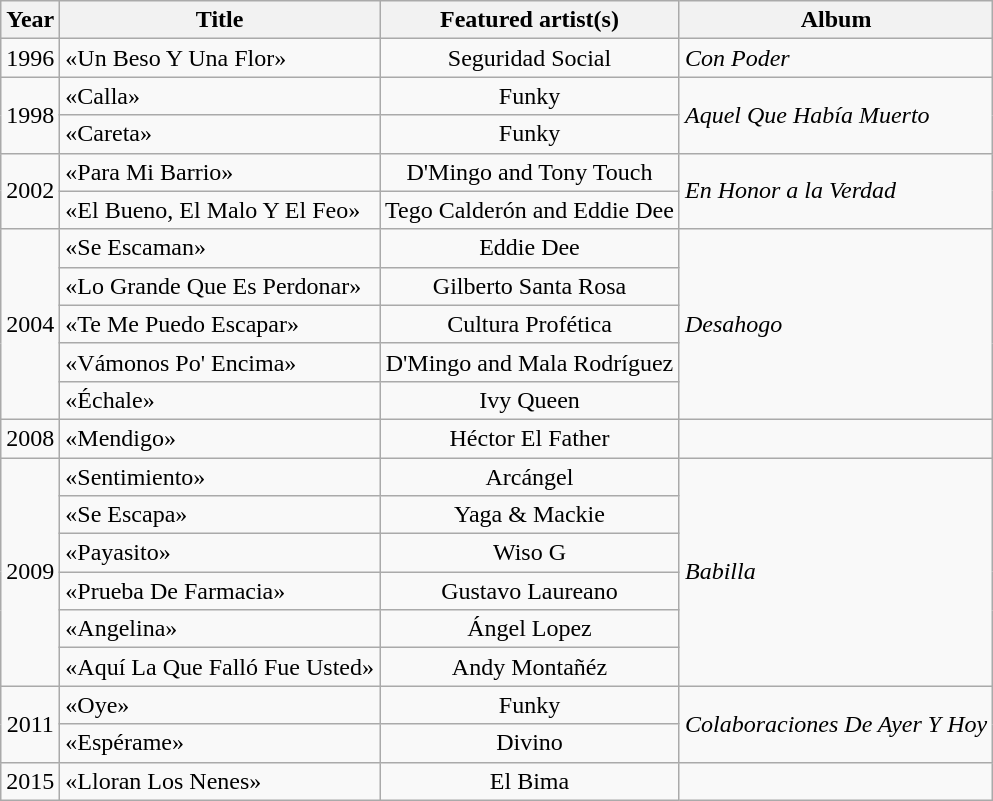<table class="wikitable">
<tr>
<th align="center">Year</th>
<th align="center">Title</th>
<th align="center">Featured artist(s)</th>
<th align="center">Album</th>
</tr>
<tr>
<td align="center">1996</td>
<td>«Un Beso Y Una Flor»</td>
<td align="center">Seguridad Social</td>
<td><em>Con Poder</em></td>
</tr>
<tr>
<td align="center" rowspan="2">1998</td>
<td>«Calla»</td>
<td align="center">Funky</td>
<td rowspan="2"><em>Aquel Que Había Muerto</em></td>
</tr>
<tr>
<td>«Careta»</td>
<td align="center">Funky</td>
</tr>
<tr>
<td align="center" rowspan="2">2002</td>
<td>«Para Mi Barrio»</td>
<td align="center">D'Mingo and Tony Touch</td>
<td rowspan="2"><em>En Honor a la Verdad</em></td>
</tr>
<tr>
<td>«El Bueno, El Malo Y El Feo»</td>
<td align="center">Tego Calderón and Eddie Dee</td>
</tr>
<tr>
<td align="center" rowspan="5">2004</td>
<td>«Se Escaman»</td>
<td align="center">Eddie Dee</td>
<td rowspan="5"><em>Desahogo</em></td>
</tr>
<tr>
<td>«Lo Grande Que Es Perdonar»</td>
<td align="center">Gilberto Santa Rosa</td>
</tr>
<tr>
<td>«Te Me Puedo Escapar»</td>
<td align="center">Cultura Profética</td>
</tr>
<tr>
<td>«Vámonos Po' Encima»</td>
<td align="center">D'Mingo and Mala Rodríguez</td>
</tr>
<tr>
<td>«Échale»</td>
<td align="center">Ivy Queen</td>
</tr>
<tr>
<td align="center">2008</td>
<td>«Mendigo»</td>
<td align="center">Héctor El Father</td>
<td></td>
</tr>
<tr>
<td align="center" rowspan="6">2009</td>
<td>«Sentimiento»</td>
<td align="center">Arcángel</td>
<td rowspan="6"><em>Babilla</em></td>
</tr>
<tr>
<td>«Se Escapa»</td>
<td align="center">Yaga & Mackie</td>
</tr>
<tr>
<td>«Payasito»</td>
<td align="center">Wiso G</td>
</tr>
<tr>
<td>«Prueba De Farmacia»</td>
<td align="center">Gustavo Laureano</td>
</tr>
<tr>
<td>«Angelina»</td>
<td align="center">Ángel Lopez</td>
</tr>
<tr>
<td>«Aquí La Que Falló Fue Usted»</td>
<td align="center">Andy Montañéz</td>
</tr>
<tr>
<td align="center" rowspan="2">2011</td>
<td>«Oye»</td>
<td align="center">Funky</td>
<td rowspan="2"><em>Colaboraciones De Ayer Y Hoy</em></td>
</tr>
<tr>
<td>«Espérame»</td>
<td align="center">Divino</td>
</tr>
<tr>
<td align="center">2015</td>
<td>«Lloran Los Nenes»</td>
<td align="center">El Bima</td>
<td></td>
</tr>
</table>
